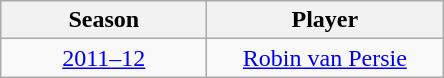<table class="wikitable" style="text-align:center">
<tr>
<th>Season</th>
<th>Player</th>
</tr>
<tr>
<td width="130"><a href='#'>2011–12</a></td>
<td width="150"> <a href='#'>Robin van Persie</a></td>
</tr>
</table>
